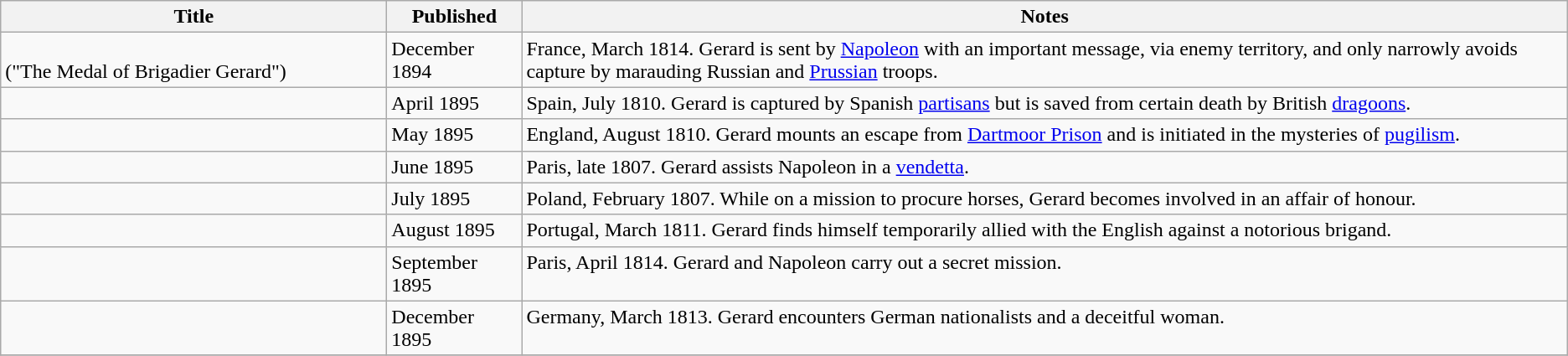<table class="wikitable sortable">
<tr>
<th width=300>Title</th>
<th width=100>Published</th>
<th>Notes</th>
</tr>
<tr valign="top">
<td><br>("The Medal of Brigadier Gerard")</td>
<td>December 1894</td>
<td>France, March 1814. Gerard is sent by <a href='#'>Napoleon</a> with an important message, via enemy territory, and only narrowly avoids capture by marauding Russian and <a href='#'>Prussian</a> troops.</td>
</tr>
<tr valign="top">
<td></td>
<td>April 1895</td>
<td>Spain, July 1810. Gerard is captured by Spanish <a href='#'>partisans</a> but is saved from certain death by British <a href='#'>dragoons</a>.</td>
</tr>
<tr valign="top">
<td></td>
<td>May 1895</td>
<td>England, August 1810. Gerard mounts an escape from <a href='#'>Dartmoor Prison</a> and is initiated in the mysteries of <a href='#'>pugilism</a>.</td>
</tr>
<tr valign="top">
<td></td>
<td>June 1895</td>
<td>Paris, late 1807. Gerard assists Napoleon in a <a href='#'>vendetta</a>.</td>
</tr>
<tr valign="top">
<td></td>
<td>July 1895</td>
<td>Poland, February 1807. While on a mission to procure horses, Gerard becomes involved in an affair of honour.</td>
</tr>
<tr valign="top">
<td></td>
<td>August 1895</td>
<td>Portugal, March 1811. Gerard finds himself temporarily allied with the English against a notorious brigand.</td>
</tr>
<tr valign="top">
<td></td>
<td>September 1895</td>
<td>Paris, April 1814. Gerard and Napoleon carry out a secret mission.</td>
</tr>
<tr valign="top">
<td></td>
<td>December 1895</td>
<td>Germany, March 1813. Gerard encounters German nationalists and a deceitful woman.</td>
</tr>
<tr>
</tr>
</table>
